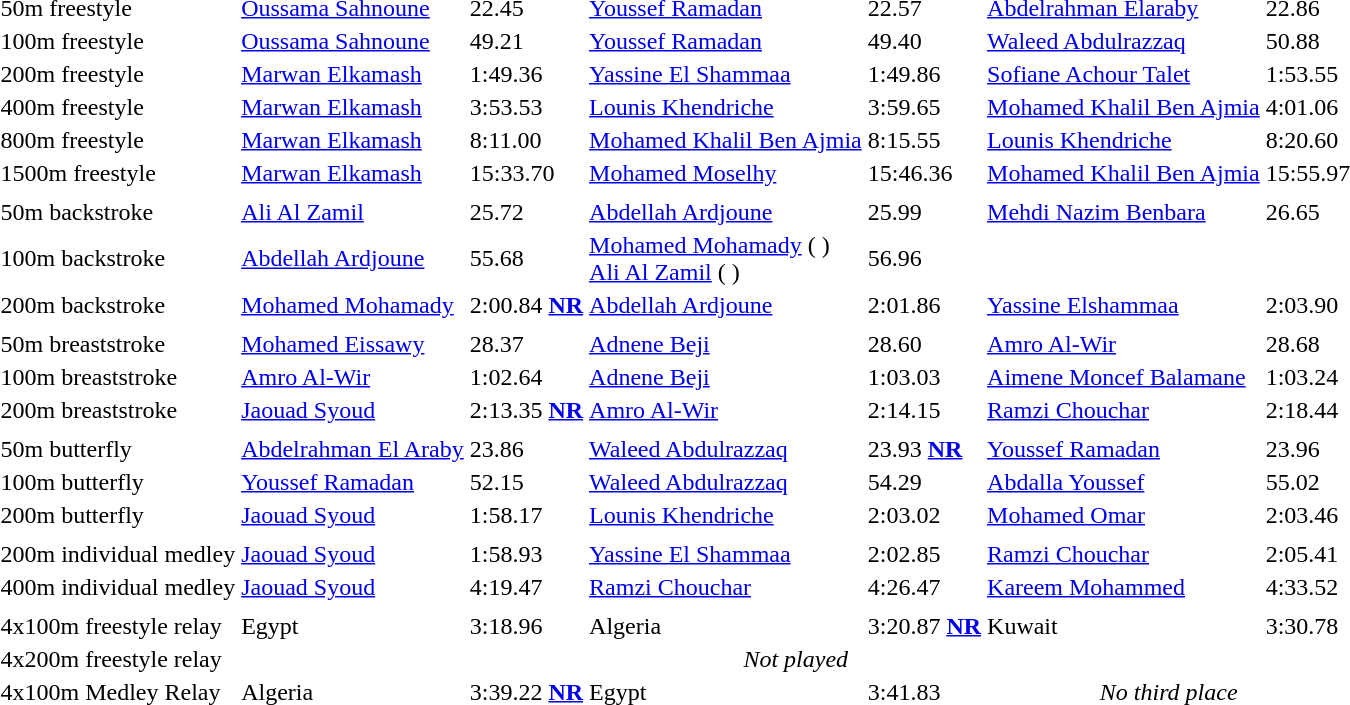<table>
<tr>
<td>50m freestyle</td>
<td><a href='#'>Oussama Sahnoune</a> <br>  </td>
<td>22.45</td>
<td><a href='#'>Youssef Ramadan</a> <br>  </td>
<td>22.57</td>
<td><a href='#'>Abdelrahman Elaraby</a> <br>  </td>
<td>22.86</td>
</tr>
<tr>
<td>100m freestyle</td>
<td><a href='#'>Oussama Sahnoune</a> <br>  </td>
<td>49.21</td>
<td><a href='#'>Youssef Ramadan</a> <br>  </td>
<td>49.40</td>
<td><a href='#'>Waleed Abdulrazzaq</a> <br>  </td>
<td>50.88</td>
</tr>
<tr>
<td>200m freestyle</td>
<td><a href='#'>Marwan Elkamash</a> <br>  </td>
<td>1:49.36</td>
<td><a href='#'>Yassine El Shammaa</a> <br>  </td>
<td>1:49.86</td>
<td><a href='#'>Sofiane Achour Talet</a> <br>  </td>
<td>1:53.55</td>
</tr>
<tr>
<td>400m freestyle</td>
<td><a href='#'>Marwan Elkamash</a> <br>  </td>
<td>3:53.53</td>
<td><a href='#'>Lounis Khendriche</a> <br>  </td>
<td>3:59.65</td>
<td><a href='#'>Mohamed Khalil Ben Ajmia</a> <br>  </td>
<td>4:01.06</td>
</tr>
<tr>
<td>800m freestyle</td>
<td><a href='#'>Marwan Elkamash</a> <br>  </td>
<td>8:11.00</td>
<td><a href='#'>Mohamed Khalil Ben Ajmia</a> <br>  </td>
<td>8:15.55</td>
<td><a href='#'>Lounis Khendriche</a> <br>  </td>
<td>8:20.60</td>
</tr>
<tr>
<td>1500m freestyle</td>
<td><a href='#'>Marwan Elkamash</a> <br>  </td>
<td>15:33.70</td>
<td><a href='#'>Mohamed Moselhy</a> <br>  </td>
<td>15:46.36</td>
<td><a href='#'>Mohamed Khalil Ben Ajmia</a> <br>  </td>
<td>15:55.97</td>
</tr>
<tr>
<td colspan=7></td>
</tr>
<tr>
<td>50m backstroke</td>
<td><a href='#'>Ali Al Zamil</a> <br>  </td>
<td>25.72</td>
<td><a href='#'>Abdellah Ardjoune</a> <br>  </td>
<td>25.99</td>
<td><a href='#'>Mehdi Nazim Benbara</a> <br>  </td>
<td>26.65</td>
</tr>
<tr>
<td>100m backstroke</td>
<td><a href='#'>Abdellah Ardjoune</a> <br>  </td>
<td>55.68</td>
<td><a href='#'>Mohamed Mohamady</a> ( ) <br> <a href='#'>Ali Al Zamil</a> ( )</td>
<td>56.96</td>
<td></td>
<td></td>
</tr>
<tr>
<td>200m backstroke</td>
<td><a href='#'>Mohamed Mohamady</a> <br>  </td>
<td>2:00.84 <strong><a href='#'>NR</a></strong></td>
<td><a href='#'>Abdellah Ardjoune</a> <br>  </td>
<td>2:01.86</td>
<td><a href='#'>Yassine Elshammaa</a> <br>  </td>
<td>2:03.90</td>
</tr>
<tr>
<td colspan=7></td>
</tr>
<tr>
<td>50m breaststroke</td>
<td><a href='#'>Mohamed Eissawy</a> <br>  </td>
<td>28.37</td>
<td><a href='#'>Adnene Beji</a> <br>  </td>
<td>28.60</td>
<td><a href='#'>Amro Al-Wir</a> <br>  </td>
<td>28.68</td>
</tr>
<tr>
<td>100m breaststroke</td>
<td><a href='#'>Amro Al-Wir</a> <br>  </td>
<td>1:02.64</td>
<td><a href='#'>Adnene Beji</a> <br>  </td>
<td>1:03.03</td>
<td><a href='#'>Aimene Moncef Balamane</a> <br>  </td>
<td>1:03.24</td>
</tr>
<tr>
<td>200m breaststroke</td>
<td><a href='#'>Jaouad Syoud</a> <br>  </td>
<td>2:13.35 <strong><a href='#'>NR</a></strong></td>
<td><a href='#'>Amro Al-Wir</a> <br>  </td>
<td>2:14.15</td>
<td><a href='#'>Ramzi Chouchar</a> <br>  </td>
<td>2:18.44</td>
</tr>
<tr>
<td colspan=7></td>
</tr>
<tr>
<td>50m butterfly</td>
<td><a href='#'>Abdelrahman El Araby</a> <br>  </td>
<td>23.86</td>
<td><a href='#'>Waleed Abdulrazzaq</a> <br>  </td>
<td>23.93 <strong><a href='#'>NR</a></strong></td>
<td><a href='#'>Youssef Ramadan</a> <br>  </td>
<td>23.96</td>
</tr>
<tr>
<td>100m butterfly</td>
<td><a href='#'>Youssef Ramadan</a> <br>  </td>
<td>52.15</td>
<td><a href='#'>Waleed Abdulrazzaq</a> <br>  </td>
<td>54.29</td>
<td><a href='#'>Abdalla Youssef</a> <br>  </td>
<td>55.02</td>
</tr>
<tr>
<td>200m butterfly</td>
<td><a href='#'>Jaouad Syoud</a> <br>  </td>
<td>1:58.17</td>
<td><a href='#'>Lounis Khendriche</a> <br>  </td>
<td>2:03.02</td>
<td><a href='#'>Mohamed Omar</a> <br>  </td>
<td>2:03.46</td>
</tr>
<tr>
<td colspan=7></td>
</tr>
<tr>
<td>200m individual medley</td>
<td><a href='#'>Jaouad Syoud</a> <br>  </td>
<td>1:58.93</td>
<td><a href='#'>Yassine El Shammaa</a> <br>  </td>
<td>2:02.85</td>
<td><a href='#'>Ramzi Chouchar</a> <br>  </td>
<td>2:05.41</td>
</tr>
<tr>
<td>400m individual medley</td>
<td><a href='#'>Jaouad Syoud</a> <br>  </td>
<td>4:19.47</td>
<td><a href='#'>Ramzi Chouchar</a> <br>  </td>
<td>4:26.47</td>
<td><a href='#'>Kareem Mohammed</a> <br>  </td>
<td>4:33.52</td>
</tr>
<tr>
<td colspan=7></td>
</tr>
<tr>
<td>4x100m freestyle relay</td>
<td> Egypt <br> </td>
<td>3:18.96</td>
<td> Algeria <br> </td>
<td>3:20.87 <strong><a href='#'>NR</a></strong></td>
<td> Kuwait <br> </td>
<td>3:30.78</td>
</tr>
<tr>
<td>4x200m freestyle relay</td>
<td align=center colspan=6><em>Not played</em></td>
</tr>
<tr>
<td>4x100m Medley Relay</td>
<td> Algeria <br> </td>
<td>3:39.22 <strong><a href='#'>NR</a></strong></td>
<td> Egypt <br> </td>
<td>3:41.83</td>
<td align=center colspan=2><em>No third place</em></td>
</tr>
<tr>
</tr>
</table>
